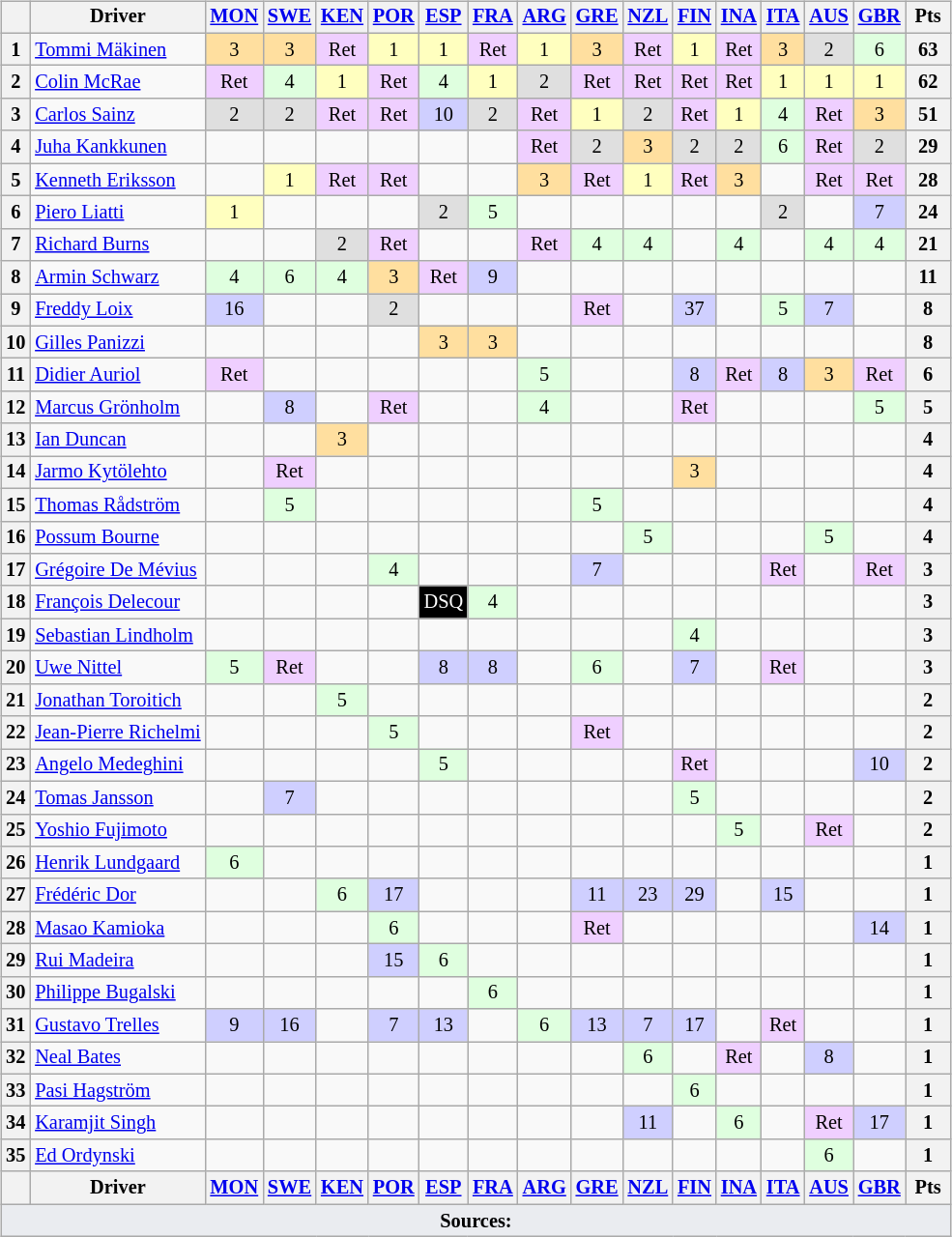<table>
<tr>
<td><br><table class="wikitable" style="font-size: 85%; text-align: center;">
<tr valign="top">
<th valign="middle"></th>
<th valign="middle">Driver</th>
<th><a href='#'>MON</a><br></th>
<th><a href='#'>SWE</a><br></th>
<th><a href='#'>KEN</a><br></th>
<th><a href='#'>POR</a><br></th>
<th><a href='#'>ESP</a><br></th>
<th><a href='#'>FRA</a><br></th>
<th><a href='#'>ARG</a><br></th>
<th><a href='#'>GRE</a><br></th>
<th><a href='#'>NZL</a><br></th>
<th><a href='#'>FIN</a><br></th>
<th><a href='#'>INA</a><br></th>
<th><a href='#'>ITA</a><br></th>
<th><a href='#'>AUS</a><br></th>
<th><a href='#'>GBR</a><br></th>
<th valign="middle"> Pts </th>
</tr>
<tr>
<th>1</th>
<td align=left> <a href='#'>Tommi Mäkinen</a></td>
<td style="background:#ffdf9f;">3</td>
<td style="background:#ffdf9f;">3</td>
<td style="background:#efcfff;">Ret</td>
<td style="background:#ffffbf;">1</td>
<td style="background:#ffffbf;">1</td>
<td style="background:#efcfff;">Ret</td>
<td style="background:#ffffbf;">1</td>
<td style="background:#ffdf9f;">3</td>
<td style="background:#efcfff;">Ret</td>
<td style="background:#ffffbf;">1</td>
<td style="background:#efcfff;">Ret</td>
<td style="background:#ffdf9f;">3</td>
<td style="background:#dfdfdf;">2</td>
<td style="background:#dfffdf;">6</td>
<th align="right"><strong>63</strong></th>
</tr>
<tr>
<th>2</th>
<td align=left> <a href='#'>Colin McRae</a></td>
<td style="background:#efcfff;">Ret</td>
<td style="background:#dfffdf;">4</td>
<td style="background:#ffffbf;">1</td>
<td style="background:#efcfff;">Ret</td>
<td style="background:#dfffdf;">4</td>
<td style="background:#ffffbf;">1</td>
<td style="background:#dfdfdf;">2</td>
<td style="background:#efcfff;">Ret</td>
<td style="background:#efcfff;">Ret</td>
<td style="background:#efcfff;">Ret</td>
<td style="background:#efcfff;">Ret</td>
<td style="background:#ffffbf;">1</td>
<td style="background:#ffffbf;">1</td>
<td style="background:#ffffbf;">1</td>
<th align="right"><strong>62</strong></th>
</tr>
<tr>
<th>3</th>
<td align=left> <a href='#'>Carlos Sainz</a></td>
<td style="background:#dfdfdf;">2</td>
<td style="background:#dfdfdf;">2</td>
<td style="background:#efcfff;">Ret</td>
<td style="background:#efcfff;">Ret</td>
<td style="background:#cfcfff;">10</td>
<td style="background:#dfdfdf;">2</td>
<td style="background:#efcfff;">Ret</td>
<td style="background:#ffffbf;">1</td>
<td style="background:#dfdfdf;">2</td>
<td style="background:#efcfff;">Ret</td>
<td style="background:#ffffbf;">1</td>
<td style="background:#dfffdf;">4</td>
<td style="background:#efcfff;">Ret</td>
<td style="background:#ffdf9f;">3</td>
<th align="right"><strong>51</strong></th>
</tr>
<tr>
<th>4</th>
<td align=left> <a href='#'>Juha Kankkunen</a></td>
<td></td>
<td></td>
<td></td>
<td></td>
<td></td>
<td></td>
<td style="background:#efcfff;">Ret</td>
<td style="background:#dfdfdf;">2</td>
<td style="background:#ffdf9f;">3</td>
<td style="background:#dfdfdf;">2</td>
<td style="background:#dfdfdf;">2</td>
<td style="background:#dfffdf;">6</td>
<td style="background:#efcfff;">Ret</td>
<td style="background:#dfdfdf;">2</td>
<th align="right"><strong>29</strong></th>
</tr>
<tr>
<th>5</th>
<td align=left> <a href='#'>Kenneth Eriksson</a></td>
<td></td>
<td style="background:#ffffbf;">1</td>
<td style="background:#efcfff;">Ret</td>
<td style="background:#efcfff;">Ret</td>
<td></td>
<td></td>
<td style="background:#ffdf9f;">3</td>
<td style="background:#efcfff;">Ret</td>
<td style="background:#ffffbf;">1</td>
<td style="background:#efcfff;">Ret</td>
<td style="background:#ffdf9f;">3</td>
<td></td>
<td style="background:#efcfff;">Ret</td>
<td style="background:#efcfff;">Ret</td>
<th align="right"><strong>28</strong></th>
</tr>
<tr>
<th>6</th>
<td align=left> <a href='#'>Piero Liatti</a></td>
<td style="background:#ffffbf;">1</td>
<td></td>
<td></td>
<td></td>
<td style="background:#dfdfdf;">2</td>
<td style="background:#dfffdf;">5</td>
<td></td>
<td></td>
<td></td>
<td></td>
<td></td>
<td style="background:#dfdfdf;">2</td>
<td></td>
<td style="background:#cfcfff;">7</td>
<th align="right"><strong>24</strong></th>
</tr>
<tr>
<th>7</th>
<td align=left> <a href='#'>Richard Burns</a></td>
<td></td>
<td></td>
<td style="background:#dfdfdf;">2</td>
<td style="background:#efcfff;">Ret</td>
<td></td>
<td></td>
<td style="background:#efcfff;">Ret</td>
<td style="background:#dfffdf;">4</td>
<td style="background:#dfffdf;">4</td>
<td></td>
<td style="background:#dfffdf;">4</td>
<td></td>
<td style="background:#dfffdf;">4</td>
<td style="background:#dfffdf;">4</td>
<th align="right"><strong>21</strong></th>
</tr>
<tr>
<th>8</th>
<td align=left> <a href='#'>Armin Schwarz</a></td>
<td style="background:#dfffdf;">4</td>
<td style="background:#dfffdf;">6</td>
<td style="background:#dfffdf;">4</td>
<td style="background:#ffdf9f;">3</td>
<td style="background:#efcfff;">Ret</td>
<td style="background:#cfcfff;">9</td>
<td></td>
<td></td>
<td></td>
<td></td>
<td></td>
<td></td>
<td></td>
<td></td>
<th align="right"><strong>11</strong></th>
</tr>
<tr>
<th>9</th>
<td align=left> <a href='#'>Freddy Loix</a></td>
<td style="background:#cfcfff;">16</td>
<td></td>
<td></td>
<td style="background:#dfdfdf;">2</td>
<td></td>
<td></td>
<td></td>
<td style="background:#efcfff;">Ret</td>
<td></td>
<td style="background:#cfcfff;">37</td>
<td></td>
<td style="background:#dfffdf;">5</td>
<td style="background:#cfcfff;">7</td>
<td></td>
<th align="right"><strong>8</strong></th>
</tr>
<tr>
<th>10</th>
<td align=left> <a href='#'>Gilles Panizzi</a></td>
<td></td>
<td></td>
<td></td>
<td></td>
<td style="background:#ffdf9f;">3</td>
<td style="background:#ffdf9f;">3</td>
<td></td>
<td></td>
<td></td>
<td></td>
<td></td>
<td></td>
<td></td>
<td></td>
<th align="right"><strong>8</strong></th>
</tr>
<tr>
<th>11</th>
<td align=left> <a href='#'>Didier Auriol</a></td>
<td style="background:#efcfff;">Ret</td>
<td></td>
<td></td>
<td></td>
<td></td>
<td></td>
<td style="background:#dfffdf;">5</td>
<td></td>
<td></td>
<td style="background:#cfcfff;">8</td>
<td style="background:#efcfff;">Ret</td>
<td style="background:#cfcfff;">8</td>
<td style="background:#ffdf9f;">3</td>
<td style="background:#efcfff;">Ret</td>
<th align="right"><strong>6</strong></th>
</tr>
<tr>
<th>12</th>
<td align=left> <a href='#'>Marcus Grönholm</a></td>
<td></td>
<td style="background:#cfcfff;">8</td>
<td></td>
<td style="background:#efcfff;">Ret</td>
<td></td>
<td></td>
<td style="background:#dfffdf;">4</td>
<td></td>
<td></td>
<td style="background:#efcfff;">Ret</td>
<td></td>
<td></td>
<td></td>
<td style="background:#dfffdf;">5</td>
<th align="right"><strong>5</strong></th>
</tr>
<tr>
<th>13</th>
<td align=left> <a href='#'>Ian Duncan</a></td>
<td></td>
<td></td>
<td style="background:#ffdf9f;">3</td>
<td></td>
<td></td>
<td></td>
<td></td>
<td></td>
<td></td>
<td></td>
<td></td>
<td></td>
<td></td>
<td></td>
<th align="right"><strong>4</strong></th>
</tr>
<tr>
<th>14</th>
<td align=left> <a href='#'>Jarmo Kytölehto</a></td>
<td></td>
<td style="background:#efcfff;">Ret</td>
<td></td>
<td></td>
<td></td>
<td></td>
<td></td>
<td></td>
<td></td>
<td style="background:#ffdf9f;">3</td>
<td></td>
<td></td>
<td></td>
<td></td>
<th align="right"><strong>4</strong></th>
</tr>
<tr>
<th>15</th>
<td align=left> <a href='#'>Thomas Rådström</a></td>
<td></td>
<td style="background:#dfffdf;">5</td>
<td></td>
<td></td>
<td></td>
<td></td>
<td></td>
<td style="background:#dfffdf;">5</td>
<td></td>
<td></td>
<td></td>
<td></td>
<td></td>
<td></td>
<th align="right"><strong>4</strong></th>
</tr>
<tr>
<th>16</th>
<td align=left> <a href='#'>Possum Bourne</a></td>
<td></td>
<td></td>
<td></td>
<td></td>
<td></td>
<td></td>
<td></td>
<td></td>
<td style="background:#dfffdf;">5</td>
<td></td>
<td></td>
<td></td>
<td style="background:#dfffdf;">5</td>
<td></td>
<th align="right"><strong>4</strong></th>
</tr>
<tr>
<th>17</th>
<td align=left> <a href='#'>Grégoire De Mévius</a></td>
<td></td>
<td></td>
<td></td>
<td style="background:#dfffdf;">4</td>
<td></td>
<td></td>
<td></td>
<td style="background:#cfcfff;">7</td>
<td></td>
<td></td>
<td></td>
<td style="background:#efcfff;">Ret</td>
<td></td>
<td style="background:#efcfff;">Ret</td>
<th align="right"><strong>3</strong></th>
</tr>
<tr>
<th>18</th>
<td align=left> <a href='#'>François Delecour</a></td>
<td></td>
<td></td>
<td></td>
<td></td>
<td style="background:#000000; color:#ffffff">DSQ</td>
<td style="background:#dfffdf;">4</td>
<td></td>
<td></td>
<td></td>
<td></td>
<td></td>
<td></td>
<td></td>
<td></td>
<th align="right"><strong>3</strong></th>
</tr>
<tr>
<th>19</th>
<td align=left> <a href='#'>Sebastian Lindholm</a></td>
<td></td>
<td></td>
<td></td>
<td></td>
<td></td>
<td></td>
<td></td>
<td></td>
<td></td>
<td style="background:#dfffdf;">4</td>
<td></td>
<td></td>
<td></td>
<td></td>
<th align="right"><strong>3</strong></th>
</tr>
<tr>
<th>20</th>
<td align=left> <a href='#'>Uwe Nittel</a></td>
<td style="background:#dfffdf;">5</td>
<td style="background:#efcfff;">Ret</td>
<td></td>
<td></td>
<td style="background:#cfcfff;">8</td>
<td style="background:#cfcfff;">8</td>
<td></td>
<td style="background:#dfffdf;">6</td>
<td></td>
<td style="background:#cfcfff;">7</td>
<td></td>
<td style="background:#efcfff;">Ret</td>
<td></td>
<td></td>
<th align="right"><strong>3</strong></th>
</tr>
<tr>
<th>21</th>
<td align=left> <a href='#'>Jonathan Toroitich</a></td>
<td></td>
<td></td>
<td style="background:#dfffdf;">5</td>
<td></td>
<td></td>
<td></td>
<td></td>
<td></td>
<td></td>
<td></td>
<td></td>
<td></td>
<td></td>
<td></td>
<th align="right"><strong>2</strong></th>
</tr>
<tr>
<th>22</th>
<td align=left> <a href='#'>Jean-Pierre Richelmi</a></td>
<td></td>
<td></td>
<td></td>
<td style="background:#dfffdf;">5</td>
<td></td>
<td></td>
<td></td>
<td style="background:#efcfff;">Ret</td>
<td></td>
<td></td>
<td></td>
<td></td>
<td></td>
<td></td>
<th align="right"><strong>2</strong></th>
</tr>
<tr>
<th>23</th>
<td align=left> <a href='#'>Angelo Medeghini</a></td>
<td></td>
<td></td>
<td></td>
<td></td>
<td style="background:#dfffdf;">5</td>
<td></td>
<td></td>
<td></td>
<td></td>
<td style="background:#efcfff;">Ret</td>
<td></td>
<td></td>
<td></td>
<td style="background:#cfcfff;">10</td>
<th align="right"><strong>2</strong></th>
</tr>
<tr>
<th>24</th>
<td align=left> <a href='#'>Tomas Jansson</a></td>
<td></td>
<td style="background:#cfcfff;">7</td>
<td></td>
<td></td>
<td></td>
<td></td>
<td></td>
<td></td>
<td></td>
<td style="background:#dfffdf;">5</td>
<td></td>
<td></td>
<td></td>
<td></td>
<th align="right"><strong>2</strong></th>
</tr>
<tr>
<th>25</th>
<td align=left> <a href='#'>Yoshio Fujimoto</a></td>
<td></td>
<td></td>
<td></td>
<td></td>
<td></td>
<td></td>
<td></td>
<td></td>
<td></td>
<td></td>
<td style="background:#dfffdf;">5</td>
<td></td>
<td style="background:#efcfff;">Ret</td>
<td></td>
<th align="right"><strong>2</strong></th>
</tr>
<tr>
<th>26</th>
<td align=left> <a href='#'>Henrik Lundgaard</a></td>
<td style="background:#dfffdf;">6</td>
<td></td>
<td></td>
<td></td>
<td></td>
<td></td>
<td></td>
<td></td>
<td></td>
<td></td>
<td></td>
<td></td>
<td></td>
<td></td>
<th align="right"><strong>1</strong></th>
</tr>
<tr>
<th>27</th>
<td align=left> <a href='#'>Frédéric Dor</a></td>
<td></td>
<td></td>
<td style="background:#dfffdf;">6</td>
<td style="background:#cfcfff;">17</td>
<td></td>
<td></td>
<td></td>
<td style="background:#cfcfff;">11</td>
<td style="background:#cfcfff;">23</td>
<td style="background:#cfcfff;">29</td>
<td></td>
<td style="background:#cfcfff;">15</td>
<td></td>
<td></td>
<th align="right"><strong>1</strong></th>
</tr>
<tr>
<th>28</th>
<td align=left> <a href='#'>Masao Kamioka</a></td>
<td></td>
<td></td>
<td></td>
<td style="background:#dfffdf;">6</td>
<td></td>
<td></td>
<td></td>
<td style="background:#efcfff;">Ret</td>
<td></td>
<td></td>
<td></td>
<td></td>
<td></td>
<td style="background:#cfcfff;">14</td>
<th align="right"><strong>1</strong></th>
</tr>
<tr>
<th>29</th>
<td align=left> <a href='#'>Rui Madeira</a></td>
<td></td>
<td></td>
<td></td>
<td style="background:#cfcfff;">15</td>
<td style="background:#dfffdf;">6</td>
<td></td>
<td></td>
<td></td>
<td></td>
<td></td>
<td></td>
<td></td>
<td></td>
<td></td>
<th align="right"><strong>1</strong></th>
</tr>
<tr>
<th>30</th>
<td align=left> <a href='#'>Philippe Bugalski</a></td>
<td></td>
<td></td>
<td></td>
<td></td>
<td></td>
<td style="background:#dfffdf;">6</td>
<td></td>
<td></td>
<td></td>
<td></td>
<td></td>
<td></td>
<td></td>
<td></td>
<th align="right"><strong>1</strong></th>
</tr>
<tr>
<th>31</th>
<td align=left> <a href='#'>Gustavo Trelles</a></td>
<td style="background:#cfcfff;">9</td>
<td style="background:#cfcfff;">16</td>
<td></td>
<td style="background:#cfcfff;">7</td>
<td style="background:#cfcfff;">13</td>
<td></td>
<td style="background:#dfffdf;">6</td>
<td style="background:#cfcfff;">13</td>
<td style="background:#cfcfff;">7</td>
<td style="background:#cfcfff;">17</td>
<td></td>
<td style="background:#efcfff;">Ret</td>
<td></td>
<td></td>
<th align="right"><strong>1</strong></th>
</tr>
<tr>
<th>32</th>
<td align=left> <a href='#'>Neal Bates</a></td>
<td></td>
<td></td>
<td></td>
<td></td>
<td></td>
<td></td>
<td></td>
<td></td>
<td style="background:#dfffdf;">6</td>
<td></td>
<td style="background:#efcfff;">Ret</td>
<td></td>
<td style="background:#cfcfff;">8</td>
<td></td>
<th align="right"><strong>1</strong></th>
</tr>
<tr>
<th>33</th>
<td align=left> <a href='#'>Pasi Hagström</a></td>
<td></td>
<td></td>
<td></td>
<td></td>
<td></td>
<td></td>
<td></td>
<td></td>
<td></td>
<td style="background:#dfffdf;">6</td>
<td></td>
<td></td>
<td></td>
<td></td>
<th align="right"><strong>1</strong></th>
</tr>
<tr>
<th>34</th>
<td align=left> <a href='#'>Karamjit Singh</a></td>
<td></td>
<td></td>
<td></td>
<td></td>
<td></td>
<td></td>
<td></td>
<td></td>
<td style="background:#cfcfff;">11</td>
<td></td>
<td style="background:#dfffdf;">6</td>
<td></td>
<td style="background:#efcfff;">Ret</td>
<td style="background:#cfcfff;">17</td>
<th align="right"><strong>1</strong></th>
</tr>
<tr>
<th>35</th>
<td align=left> <a href='#'>Ed Ordynski</a></td>
<td></td>
<td></td>
<td></td>
<td></td>
<td></td>
<td></td>
<td></td>
<td></td>
<td></td>
<td></td>
<td></td>
<td></td>
<td style="background:#dfffdf;">6</td>
<td></td>
<th align="right"><strong>1</strong></th>
</tr>
<tr valign="top">
<th valign="middle"></th>
<th valign="middle">Driver</th>
<th><a href='#'>MON</a><br></th>
<th><a href='#'>SWE</a><br></th>
<th><a href='#'>KEN</a><br></th>
<th><a href='#'>POR</a><br></th>
<th><a href='#'>ESP</a><br></th>
<th><a href='#'>FRA</a><br></th>
<th><a href='#'>ARG</a><br></th>
<th><a href='#'>GRE</a><br></th>
<th><a href='#'>NZL</a><br></th>
<th><a href='#'>FIN</a><br></th>
<th><a href='#'>INA</a><br></th>
<th><a href='#'>ITA</a><br></th>
<th><a href='#'>AUS</a><br></th>
<th><a href='#'>GBR</a><br></th>
<th valign="middle"> Pts </th>
</tr>
<tr>
<td colspan="17" style="background-color:#EAECF0;text-align:center"><strong>Sources:</strong></td>
</tr>
</table>
</td>
<td valign="top"><br></td>
</tr>
</table>
